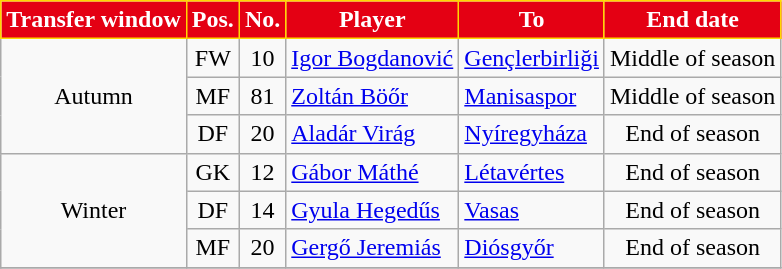<table class="wikitable plainrowheaders sortable">
<tr>
<th style="background-color:#E40013;color:white;border:1px solid gold">Transfer window</th>
<th style="background-color:#E40013;color:white;border:1px solid gold">Pos.</th>
<th style="background-color:#E40013;color:white;border:1px solid gold">No.</th>
<th style="background-color:#E40013;color:white;border:1px solid gold">Player</th>
<th style="background-color:#E40013;color:white;border:1px solid gold">To</th>
<th style="background-color:#E40013;color:white;border:1px solid gold">End date</th>
</tr>
<tr>
<td rowspan="3" style="text-align:center;">Autumn</td>
<td style="text-align:center;">FW</td>
<td style="text-align:center;">10</td>
<td style="text-align:left;"> <a href='#'>Igor Bogdanović</a></td>
<td style="text-align:left;"> <a href='#'>Gençlerbirliği</a></td>
<td style="text-align:center;">Middle of season</td>
</tr>
<tr>
<td style="text-align:center;">MF</td>
<td style="text-align:center;">81</td>
<td style="text-align:left;"> <a href='#'>Zoltán Böőr</a></td>
<td style="text-align:left;"> <a href='#'>Manisaspor</a></td>
<td style="text-align:center;">Middle of season</td>
</tr>
<tr>
<td style="text-align:center;">DF</td>
<td style="text-align:center;">20</td>
<td style="text-align:left;"> <a href='#'>Aladár Virág</a></td>
<td style="text-align:left;"><a href='#'>Nyíregyháza</a></td>
<td style="text-align:center;">End of season</td>
</tr>
<tr>
<td rowspan="3" style="text-align:center;">Winter</td>
<td style="text-align:center;">GK</td>
<td style="text-align:center;">12</td>
<td style="text-align:left;"> <a href='#'>Gábor Máthé</a></td>
<td style="text-align:left;"><a href='#'>Létavértes</a></td>
<td style="text-align:center;">End of season</td>
</tr>
<tr>
<td style="text-align:center;">DF</td>
<td style="text-align:center;">14</td>
<td style="text-align:left;"> <a href='#'>Gyula Hegedűs</a></td>
<td style="text-align:left;"><a href='#'>Vasas</a></td>
<td style="text-align:center;">End of season</td>
</tr>
<tr>
<td style="text-align:center;">MF</td>
<td style="text-align:center;">20</td>
<td style="text-align:left;"> <a href='#'>Gergő Jeremiás</a></td>
<td style="text-align:left;"><a href='#'>Diósgyőr</a></td>
<td style="text-align:center;">End of season</td>
</tr>
<tr>
</tr>
</table>
